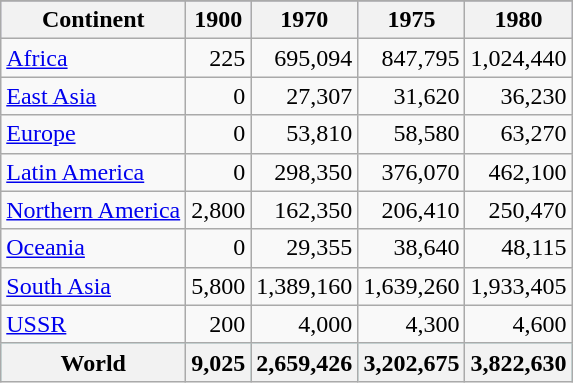<table class="wikitable sortable" id="toc" cellspacing="4">
<tr>
</tr>
<tr style="background:#ccf;">
<th>Continent</th>
<th data-sort-type="number"  style="max-width:8em">1900</th>
<th data-sort-type="number"  style="max-width:8em">1970</th>
<th data-sort-type="number"  style="max-width:8em">1975</th>
<th data-sort-type="number"  style="max-width:8em">1980</th>
</tr>
<tr>
<td><a href='#'>Africa</a></td>
<td style="text-align:right;">225</td>
<td style="text-align:right;">695,094</td>
<td style="text-align:right;">847,795</td>
<td style="text-align:right;">1,024,440</td>
</tr>
<tr>
<td><a href='#'>East Asia</a></td>
<td style="text-align:right;">0</td>
<td style="text-align:right;">27,307</td>
<td style="text-align:right;">31,620</td>
<td style="text-align:right;">36,230</td>
</tr>
<tr>
<td><a href='#'>Europe</a></td>
<td style="text-align:right;">0</td>
<td style="text-align:right;">53,810</td>
<td style="text-align:right;">58,580</td>
<td style="text-align:right;">63,270</td>
</tr>
<tr>
<td><a href='#'>Latin America</a></td>
<td style="text-align:right;">0</td>
<td style="text-align:right;">298,350</td>
<td style="text-align:right;">376,070</td>
<td style="text-align:right;">462,100</td>
</tr>
<tr>
<td><a href='#'>Northern America</a></td>
<td style="text-align:right;">2,800</td>
<td style="text-align:right;">162,350</td>
<td style="text-align:right;">206,410</td>
<td style="text-align:right;">250,470</td>
</tr>
<tr>
<td><a href='#'>Oceania</a></td>
<td style="text-align:right;">0</td>
<td style="text-align:right;">29,355</td>
<td style="text-align:right;">38,640</td>
<td style="text-align:right;">48,115</td>
</tr>
<tr>
<td><a href='#'>South Asia</a></td>
<td style="text-align:right;">5,800</td>
<td style="text-align:right;">1,389,160</td>
<td style="text-align:right;">1,639,260</td>
<td style="text-align:right;">1,933,405</td>
</tr>
<tr>
<td><a href='#'>USSR</a></td>
<td style="text-align:right;">200</td>
<td style="text-align:right;">4,000</td>
<td style="text-align:right;">4,300</td>
<td style="text-align:right;">4,600</td>
</tr>
<tr style="background:#9ff;">
<th>World</th>
<th>9,025</th>
<th>2,659,426</th>
<th>3,202,675</th>
<th>3,822,630</th>
</tr>
</table>
